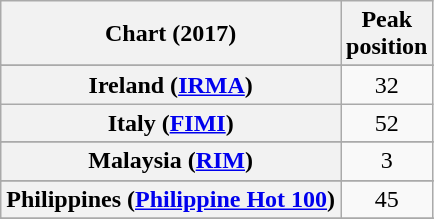<table class="wikitable sortable plainrowheaders" style="text-align:center">
<tr>
<th scope="col">Chart (2017)</th>
<th scope="col">Peak<br>position</th>
</tr>
<tr>
</tr>
<tr>
</tr>
<tr>
</tr>
<tr>
</tr>
<tr>
</tr>
<tr>
</tr>
<tr>
</tr>
<tr>
</tr>
<tr>
</tr>
<tr>
</tr>
<tr>
<th scope="row">Ireland (<a href='#'>IRMA</a>)</th>
<td>32</td>
</tr>
<tr>
<th scope="row">Italy (<a href='#'>FIMI</a>)</th>
<td>52</td>
</tr>
<tr>
</tr>
<tr>
<th scope="row">Malaysia (<a href='#'>RIM</a>)</th>
<td>3</td>
</tr>
<tr>
</tr>
<tr>
</tr>
<tr>
</tr>
<tr>
<th scope="row">Philippines (<a href='#'>Philippine Hot 100</a>)</th>
<td>45</td>
</tr>
<tr>
</tr>
<tr>
</tr>
<tr>
</tr>
<tr>
</tr>
<tr>
</tr>
<tr>
</tr>
<tr>
</tr>
<tr>
</tr>
<tr>
</tr>
</table>
